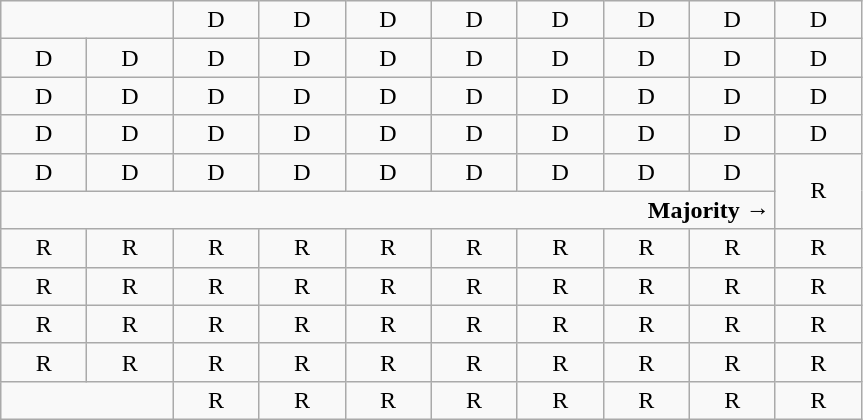<table class="wikitable" style="text-align:center">
<tr>
<td colspan="2"> </td>
<td>D</td>
<td>D</td>
<td>D</td>
<td>D</td>
<td>D</td>
<td>D</td>
<td>D</td>
<td>D</td>
</tr>
<tr>
<td width="50px" >D</td>
<td width="50px" >D</td>
<td width="50px" >D</td>
<td width="50px" >D</td>
<td width="50px" >D</td>
<td width="50px" >D</td>
<td width="50px" >D</td>
<td width="50px" >D</td>
<td width="50px" >D</td>
<td width="50px" >D</td>
</tr>
<tr>
<td>D</td>
<td>D</td>
<td>D</td>
<td>D</td>
<td>D</td>
<td>D</td>
<td>D</td>
<td>D</td>
<td>D</td>
<td>D</td>
</tr>
<tr>
<td>D<br></td>
<td>D<br></td>
<td>D<br></td>
<td>D<br></td>
<td>D<br></td>
<td>D<br></td>
<td>D<br></td>
<td>D<br></td>
<td>D</td>
<td>D</td>
</tr>
<tr>
<td>D<br></td>
<td>D<br></td>
<td>D<br></td>
<td>D<br></td>
<td>D<br></td>
<td>D<br></td>
<td>D<br></td>
<td>D<br></td>
<td>D<br></td>
<td rowspan="2" >R<br></td>
</tr>
<tr>
<td colspan="9" style="text-align:right"><strong>Majority →</strong></td>
</tr>
<tr>
<td>R<br></td>
<td>R<br></td>
<td>R<br></td>
<td>R<br></td>
<td>R<br></td>
<td>R<br></td>
<td>R<br></td>
<td>R<br></td>
<td>R<br></td>
<td>R<br></td>
</tr>
<tr>
<td>R<br></td>
<td>R<br></td>
<td>R<br></td>
<td>R<br></td>
<td>R<br></td>
<td>R<br></td>
<td>R<br></td>
<td>R<br></td>
<td>R<br></td>
<td>R<br></td>
</tr>
<tr>
<td>R</td>
<td>R</td>
<td>R</td>
<td>R</td>
<td>R</td>
<td>R</td>
<td>R</td>
<td>R</td>
<td>R</td>
<td>R</td>
</tr>
<tr>
<td>R</td>
<td>R</td>
<td>R</td>
<td>R</td>
<td>R</td>
<td>R</td>
<td>R</td>
<td>R</td>
<td>R</td>
<td>R</td>
</tr>
<tr>
<td colspan="2"></td>
<td>R</td>
<td>R</td>
<td>R</td>
<td>R</td>
<td>R</td>
<td>R</td>
<td>R</td>
<td>R</td>
</tr>
</table>
